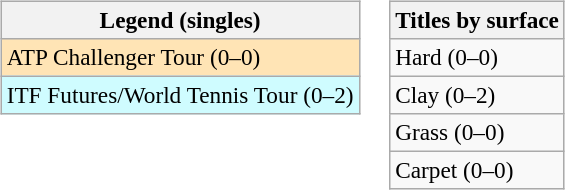<table>
<tr valign=top>
<td><br><table class=wikitable style=font-size:97%>
<tr>
<th>Legend (singles)</th>
</tr>
<tr bgcolor=moccasin>
<td>ATP Challenger Tour (0–0)</td>
</tr>
<tr bgcolor=#cffcff>
<td>ITF Futures/World Tennis Tour (0–2)</td>
</tr>
</table>
</td>
<td><br><table class=wikitable style=font-size:97%>
<tr>
<th>Titles by surface</th>
</tr>
<tr>
<td>Hard (0–0)</td>
</tr>
<tr>
<td>Clay (0–2)</td>
</tr>
<tr>
<td>Grass (0–0)</td>
</tr>
<tr>
<td>Carpet (0–0)</td>
</tr>
</table>
</td>
</tr>
</table>
